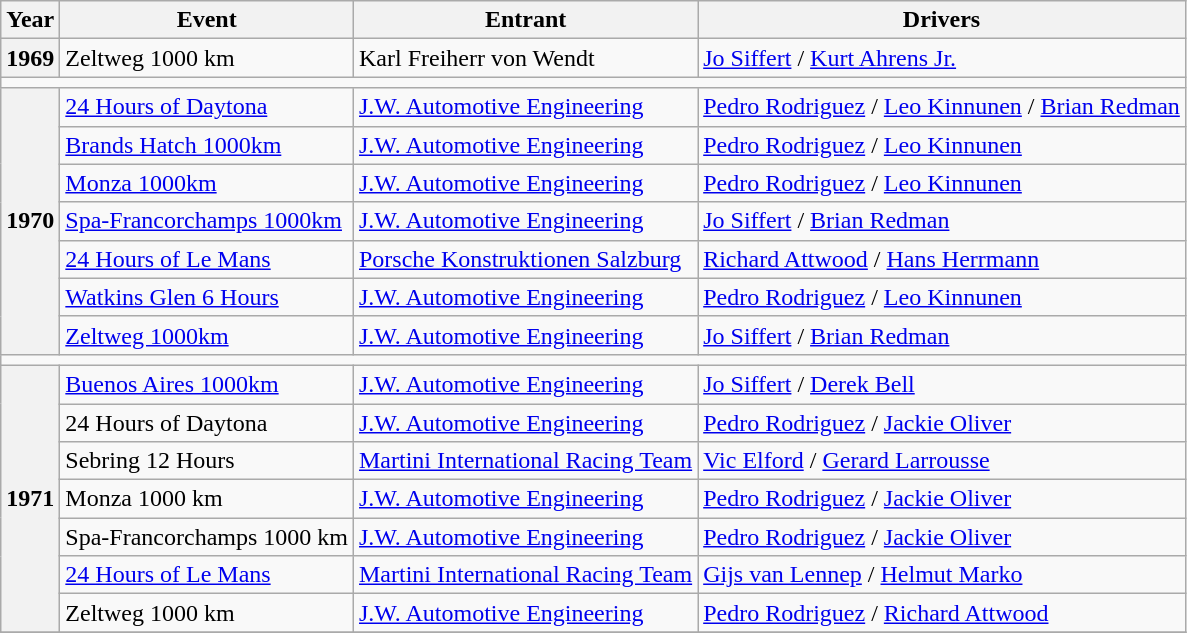<table class="wikitable">
<tr>
<th>Year</th>
<th>Event</th>
<th>Entrant</th>
<th>Drivers</th>
</tr>
<tr>
<th>1969</th>
<td> Zeltweg 1000 km</td>
<td>Karl Freiherr von Wendt</td>
<td> <a href='#'>Jo Siffert</a> /  <a href='#'>Kurt Ahrens Jr.</a></td>
</tr>
<tr>
<td colspan=6></td>
</tr>
<tr>
<th rowspan=7>1970</th>
<td> <a href='#'>24 Hours of Daytona</a></td>
<td><a href='#'>J.W. Automotive Engineering</a></td>
<td> <a href='#'>Pedro Rodriguez</a> /  <a href='#'>Leo Kinnunen</a> /  <a href='#'>Brian Redman</a></td>
</tr>
<tr>
<td> <a href='#'>Brands Hatch 1000km</a></td>
<td><a href='#'>J.W. Automotive Engineering</a></td>
<td> <a href='#'>Pedro Rodriguez</a> /  <a href='#'>Leo Kinnunen</a></td>
</tr>
<tr>
<td> <a href='#'>Monza 1000km</a></td>
<td><a href='#'>J.W. Automotive Engineering</a></td>
<td> <a href='#'>Pedro Rodriguez</a> /  <a href='#'>Leo Kinnunen</a></td>
</tr>
<tr>
<td> <a href='#'>Spa-Francorchamps 1000km</a></td>
<td><a href='#'>J.W. Automotive Engineering</a></td>
<td> <a href='#'>Jo Siffert</a> /  <a href='#'>Brian Redman</a></td>
</tr>
<tr>
<td> <a href='#'>24 Hours of Le Mans</a></td>
<td><a href='#'>Porsche Konstruktionen Salzburg</a></td>
<td> <a href='#'>Richard Attwood</a> /  <a href='#'>Hans Herrmann</a></td>
</tr>
<tr>
<td> <a href='#'>Watkins Glen 6 Hours</a></td>
<td><a href='#'>J.W. Automotive Engineering</a></td>
<td> <a href='#'>Pedro Rodriguez</a> /  <a href='#'>Leo Kinnunen</a></td>
</tr>
<tr>
<td> <a href='#'>Zeltweg 1000km</a></td>
<td><a href='#'>J.W. Automotive Engineering</a></td>
<td> <a href='#'>Jo Siffert</a> /  <a href='#'>Brian Redman</a></td>
</tr>
<tr>
<td colspan=6></td>
</tr>
<tr>
<th rowspan=7>1971</th>
<td> <a href='#'>Buenos Aires 1000km</a></td>
<td><a href='#'>J.W. Automotive Engineering</a></td>
<td> <a href='#'>Jo Siffert</a> /  <a href='#'>Derek Bell</a></td>
</tr>
<tr>
<td> 24 Hours of Daytona</td>
<td><a href='#'>J.W. Automotive Engineering</a></td>
<td> <a href='#'>Pedro Rodriguez</a> /  <a href='#'>Jackie Oliver</a></td>
</tr>
<tr>
<td> Sebring 12 Hours</td>
<td><a href='#'>Martini International Racing Team</a></td>
<td> <a href='#'>Vic Elford</a> /  <a href='#'>Gerard Larrousse</a></td>
</tr>
<tr>
<td> Monza 1000 km</td>
<td><a href='#'>J.W. Automotive Engineering</a></td>
<td> <a href='#'>Pedro Rodriguez</a> /  <a href='#'>Jackie Oliver</a></td>
</tr>
<tr>
<td> Spa-Francorchamps 1000 km</td>
<td><a href='#'>J.W. Automotive Engineering</a></td>
<td> <a href='#'>Pedro Rodriguez</a> /  <a href='#'>Jackie Oliver</a></td>
</tr>
<tr>
<td> <a href='#'>24 Hours of Le Mans</a></td>
<td><a href='#'>Martini International Racing Team</a></td>
<td> <a href='#'>Gijs van Lennep</a> /  <a href='#'>Helmut Marko</a></td>
</tr>
<tr>
<td> Zeltweg 1000 km</td>
<td><a href='#'>J.W. Automotive Engineering</a></td>
<td> <a href='#'>Pedro Rodriguez</a> /  <a href='#'>Richard Attwood</a></td>
</tr>
<tr>
</tr>
</table>
